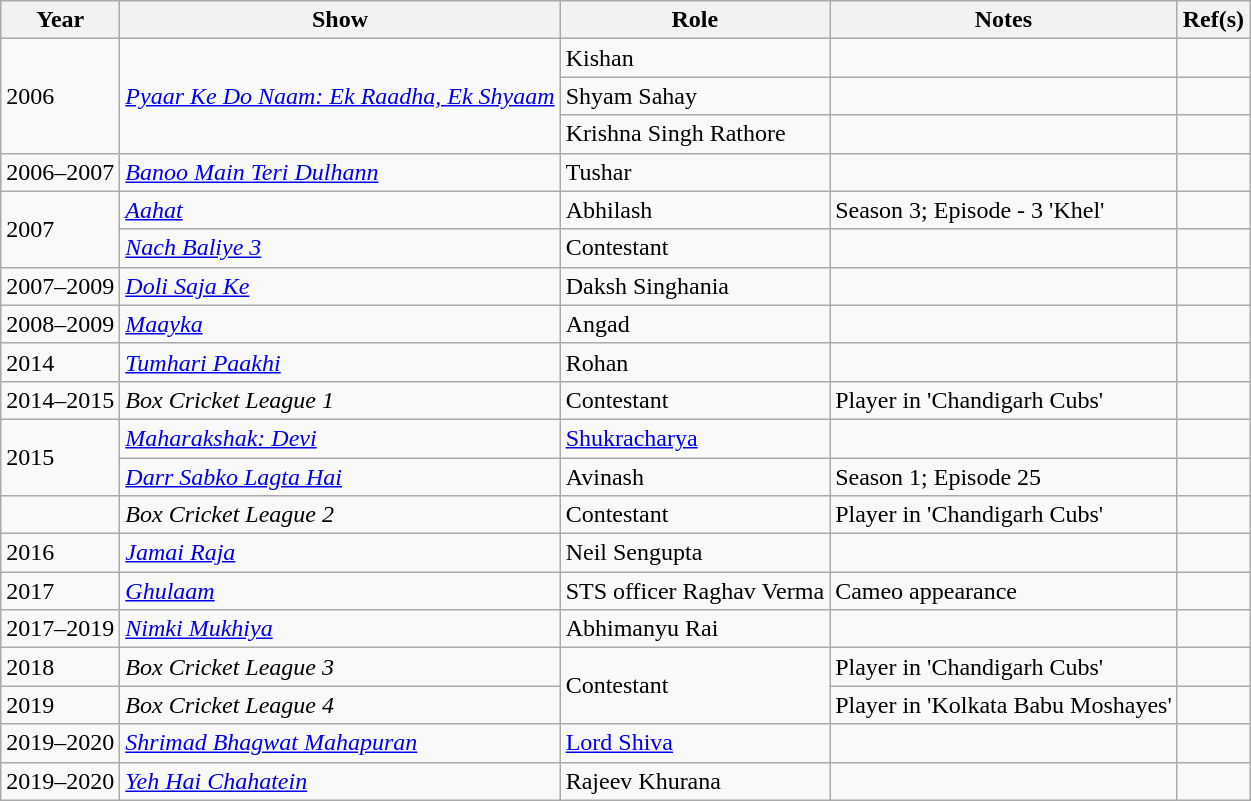<table class="wikitable sortable">
<tr>
<th>Year</th>
<th>Show</th>
<th>Role</th>
<th>Notes</th>
<th>Ref(s)</th>
</tr>
<tr>
<td rowspan = "3">2006</td>
<td rowspan = "3"><em><a href='#'>Pyaar Ke Do Naam: Ek Raadha, Ek Shyaam</a></em></td>
<td>Kishan</td>
<td></td>
<td></td>
</tr>
<tr>
<td>Shyam Sahay</td>
<td></td>
<td></td>
</tr>
<tr>
<td>Krishna Singh Rathore</td>
<td></td>
<td></td>
</tr>
<tr>
<td>2006–2007</td>
<td><em><a href='#'>Banoo Main Teri Dulhann</a></em></td>
<td>Tushar</td>
<td></td>
<td></td>
</tr>
<tr>
<td rowspan="2">2007</td>
<td><em><a href='#'>Aahat</a></em></td>
<td>Abhilash</td>
<td>Season 3; Episode - 3 'Khel'</td>
<td></td>
</tr>
<tr>
<td><em><a href='#'>Nach Baliye 3</a></em></td>
<td>Contestant</td>
<td></td>
<td></td>
</tr>
<tr>
<td>2007–2009</td>
<td><em><a href='#'>Doli Saja Ke</a></em></td>
<td>Daksh Singhania</td>
<td></td>
<td></td>
</tr>
<tr>
<td>2008–2009</td>
<td><em><a href='#'>Maayka</a></em></td>
<td>Angad</td>
<td></td>
<td></td>
</tr>
<tr>
<td>2014</td>
<td><em><a href='#'>Tumhari Paakhi</a></em></td>
<td>Rohan</td>
<td></td>
<td></td>
</tr>
<tr>
<td>2014–2015</td>
<td><em>Box Cricket League 1</em></td>
<td>Contestant</td>
<td>Player in 'Chandigarh Cubs'</td>
<td style="text-align:center;"></td>
</tr>
<tr>
<td rowspan="2">2015</td>
<td><em><a href='#'>Maharakshak: Devi</a></em></td>
<td><a href='#'>Shukracharya</a></td>
<td></td>
<td></td>
</tr>
<tr>
<td><em><a href='#'>Darr Sabko Lagta Hai</a></em></td>
<td>Avinash</td>
<td>Season 1; Episode 25</td>
<td></td>
</tr>
<tr>
<td></td>
<td><em>Box Cricket League 2</em></td>
<td>Contestant</td>
<td>Player in 'Chandigarh Cubs'</td>
<td style="text-align:center;"></td>
</tr>
<tr>
<td>2016</td>
<td><em><a href='#'>Jamai Raja</a></em></td>
<td>Neil Sengupta</td>
<td></td>
<td></td>
</tr>
<tr>
<td>2017</td>
<td><em><a href='#'>Ghulaam</a></em></td>
<td>STS officer Raghav Verma</td>
<td>Cameo appearance</td>
<td></td>
</tr>
<tr>
<td>2017–2019</td>
<td><em><a href='#'>Nimki Mukhiya</a></em></td>
<td>Abhimanyu Rai</td>
<td></td>
<td></td>
</tr>
<tr>
<td>2018</td>
<td><em>Box Cricket League 3</em></td>
<td rowspan="2">Contestant</td>
<td>Player in 'Chandigarh Cubs'</td>
<td style="text-align:center;"></td>
</tr>
<tr>
<td>2019</td>
<td><em>Box Cricket League 4</em></td>
<td>Player in 'Kolkata Babu Moshayes'</td>
<td style="text-align:center;"></td>
</tr>
<tr>
<td>2019–2020</td>
<td><em><a href='#'>Shrimad Bhagwat Mahapuran</a></em></td>
<td><a href='#'>Lord Shiva</a></td>
<td></td>
<td></td>
</tr>
<tr>
<td>2019–2020</td>
<td><em><a href='#'>Yeh Hai Chahatein</a></em></td>
<td>Rajeev Khurana</td>
<td></td>
<td></td>
</tr>
</table>
